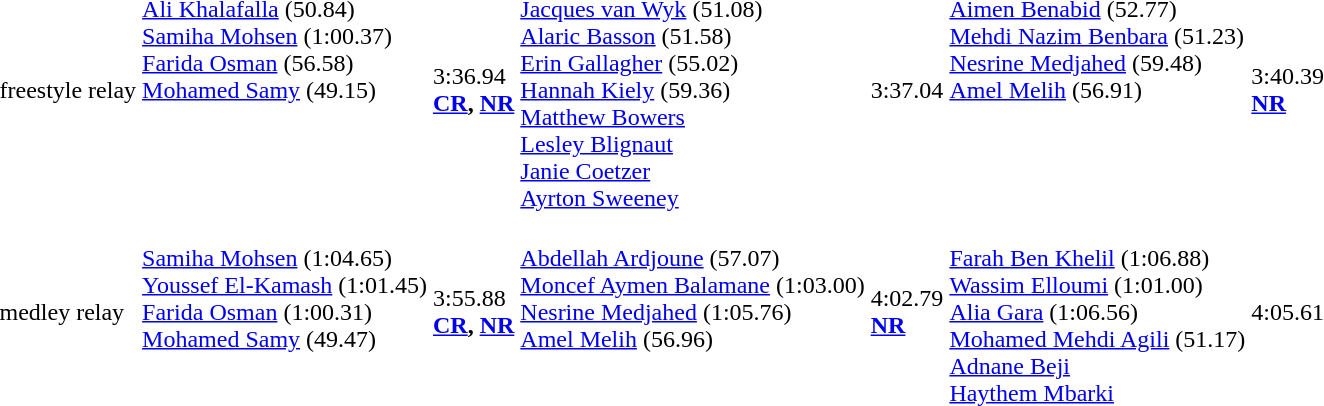<table>
<tr>
<td> freestyle relay<br></td>
<td valign=top><br><a href='#'>Ali Khalafalla</a> (50.84)<br><a href='#'>Samiha Mohsen</a> (1:00.37)<br><a href='#'>Farida Osman</a> (56.58)<br><a href='#'>Mohamed Samy</a> (49.15)</td>
<td>3:36.94<br><strong><a href='#'>CR</a>, <a href='#'>NR</a></strong></td>
<td valign=top><br><a href='#'>Jacques van Wyk</a> (51.08)<br><a href='#'>Alaric Basson</a> (51.58)<br><a href='#'>Erin Gallagher</a> (55.02)<br><a href='#'>Hannah Kiely</a> (59.36)<br><a href='#'>Matthew Bowers</a><br><a href='#'>Lesley Blignaut</a><br><a href='#'>Janie Coetzer</a><br><a href='#'>Ayrton Sweeney</a></td>
<td>3:37.04</td>
<td valign=top><br><a href='#'>Aimen Benabid</a> (52.77)<br><a href='#'>Mehdi Nazim Benbara</a> (51.23)<br><a href='#'>Nesrine Medjahed</a> (59.48)<br><a href='#'>Amel Melih</a> (56.91)</td>
<td>3:40.39<br><strong><a href='#'>NR</a></strong></td>
</tr>
<tr>
<td> medley relay<br></td>
<td valign=top><br><a href='#'>Samiha Mohsen</a> (1:04.65)<br><a href='#'>Youssef El-Kamash</a> (1:01.45)<br><a href='#'>Farida Osman</a> (1:00.31)<br><a href='#'>Mohamed Samy</a> (49.47)</td>
<td>3:55.88<br><strong><a href='#'>CR</a>, <a href='#'>NR</a></strong></td>
<td valign=top><br><a href='#'>Abdellah Ardjoune</a> (57.07)<br><a href='#'>Moncef Aymen Balamane</a> (1:03.00)<br><a href='#'>Nesrine Medjahed</a> (1:05.76)<br><a href='#'>Amel Melih</a> (56.96)</td>
<td>4:02.79<br><strong><a href='#'>NR</a></strong></td>
<td valign=top><br><a href='#'>Farah Ben Khelil</a> (1:06.88)<br><a href='#'>Wassim Elloumi</a> (1:01.00)<br><a href='#'>Alia Gara</a> (1:06.56)<br><a href='#'>Mohamed Mehdi Agili</a> (51.17)<br><a href='#'>Adnane Beji</a><br><a href='#'>Haythem Mbarki</a></td>
<td>4:05.61</td>
</tr>
</table>
